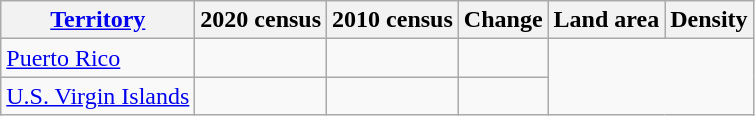<table class="wikitable sortable">
<tr>
<th><a href='#'>Territory</a></th>
<th>2020 census</th>
<th>2010 census</th>
<th>Change</th>
<th>Land area</th>
<th>Density</th>
</tr>
<tr>
<td><a href='#'>Puerto Rico</a></td>
<td></td>
<td></td>
<td></td>
</tr>
<tr>
<td><a href='#'>U.S. Virgin Islands</a></td>
<td></td>
<td></td>
<td></td>
</tr>
</table>
